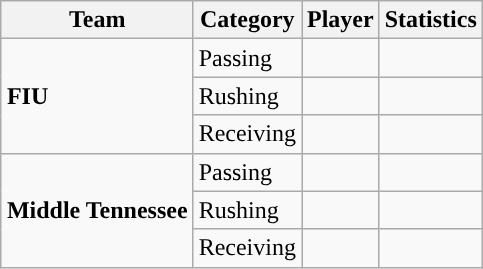<table class="wikitable" style="float: right;">
<tr>
<th>Team</th>
<th>Category</th>
<th>Player</th>
<th>Statistics</th>
</tr>
<tr>
<td rowspan=3><strong>FIU</strong></td>
<td>Passing</td>
<td></td>
<td></td>
</tr>
<tr>
<td>Rushing</td>
<td></td>
<td></td>
</tr>
<tr>
<td>Receiving</td>
<td></td>
<td></td>
</tr>
<tr>
<td rowspan=3><strong>Middle Tennessee</strong></td>
<td>Passing</td>
<td></td>
<td></td>
</tr>
<tr>
<td>Rushing</td>
<td></td>
<td></td>
</tr>
<tr>
<td>Receiving</td>
<td></td>
<td></td>
</tr>
</table>
